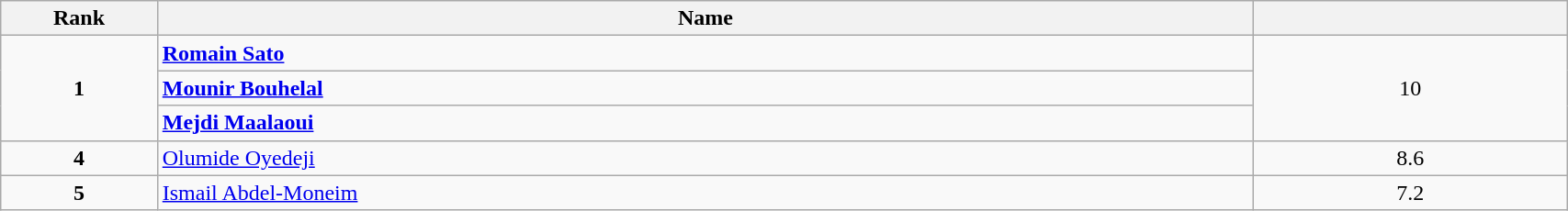<table class="wikitable" style="width:90%;">
<tr>
<th style="width:10%;">Rank</th>
<th style="width:70%;">Name</th>
<th style="width:20%;";"></th>
</tr>
<tr align=center>
<td rowspan=3><strong>1</strong></td>
<td align=left> <strong><a href='#'>Romain Sato</a></strong></td>
<td rowspan=3>10</td>
</tr>
<tr align=center>
<td align=left> <strong><a href='#'>Mounir Bouhelal</a></strong></td>
</tr>
<tr align=center>
<td align=left> <strong><a href='#'>Mejdi Maalaoui</a></strong></td>
</tr>
<tr align=center>
<td><strong>4</strong></td>
<td align=left> <a href='#'>Olumide Oyedeji</a></td>
<td>8.6</td>
</tr>
<tr align=center>
<td><strong>5</strong></td>
<td align=left> <a href='#'>Ismail Abdel-Moneim</a></td>
<td>7.2</td>
</tr>
</table>
